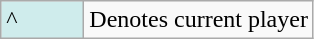<table class="wikitable">
<tr>
<td style="background-color:#CFECEC; width:3em">^</td>
<td>Denotes current player</td>
</tr>
</table>
